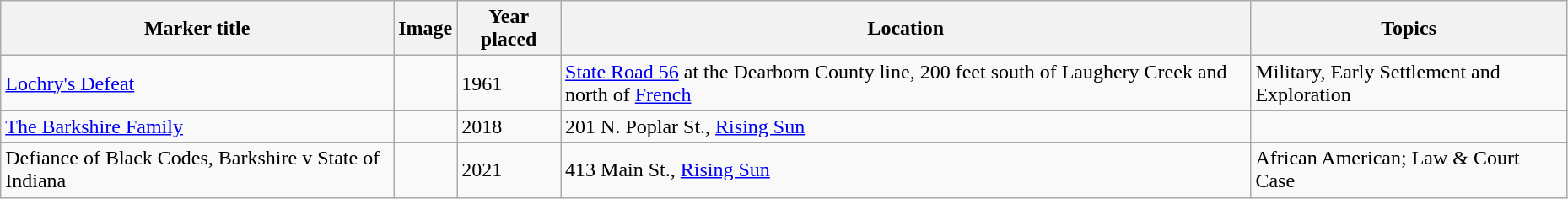<table class="wikitable sortable" style="width:98%">
<tr>
<th>Marker title</th>
<th class="unsortable">Image</th>
<th>Year placed</th>
<th>Location</th>
<th>Topics</th>
</tr>
<tr>
<td><a href='#'>Lochry's Defeat</a></td>
<td></td>
<td>1961</td>
<td><a href='#'>State Road 56</a> at the Dearborn County line, 200 feet south of Laughery Creek and north of <a href='#'>French</a><br><small></small></td>
<td>Military, Early Settlement and Exploration</td>
</tr>
<tr>
<td><a href='#'>The Barkshire Family</a></td>
<td></td>
<td>2018</td>
<td>201 N. Poplar St., <a href='#'>Rising Sun</a><br><small></small></td>
<td></td>
</tr>
<tr>
<td>Defiance of Black Codes, Barkshire v State of Indiana</td>
<td></td>
<td>2021</td>
<td>413 Main St., <a href='#'>Rising Sun</a><br><small></small></td>
<td>African American; Law & Court Case</td>
</tr>
</table>
